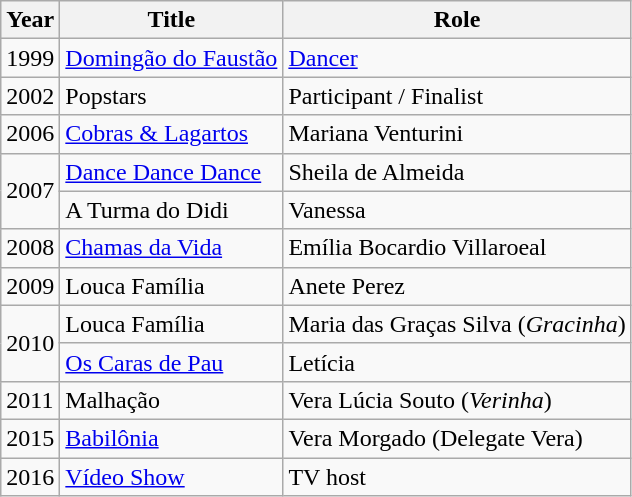<table class="wikitable">
<tr>
<th>Year</th>
<th>Title</th>
<th>Role</th>
</tr>
<tr>
<td>1999</td>
<td><a href='#'>Domingão do Faustão</a></td>
<td><a href='#'>Dancer</a></td>
</tr>
<tr>
<td>2002</td>
<td>Popstars</td>
<td>Participant / Finalist</td>
</tr>
<tr>
<td>2006</td>
<td><a href='#'>Cobras & Lagartos</a></td>
<td>Mariana Venturini</td>
</tr>
<tr>
<td rowspan=2>2007</td>
<td><a href='#'>Dance Dance Dance</a></td>
<td>Sheila de Almeida</td>
</tr>
<tr>
<td>A Turma do Didi</td>
<td>Vanessa</td>
</tr>
<tr>
<td>2008</td>
<td><a href='#'>Chamas da Vida</a></td>
<td>Emília Bocardio Villaroeal</td>
</tr>
<tr>
<td>2009</td>
<td>Louca Família</td>
<td>Anete Perez</td>
</tr>
<tr>
<td rowspan=2>2010</td>
<td>Louca Família</td>
<td>Maria das Graças Silva (<em>Gracinha</em>)</td>
</tr>
<tr>
<td><a href='#'>Os Caras de Pau</a></td>
<td>Letícia</td>
</tr>
<tr>
<td>2011</td>
<td>Malhação</td>
<td>Vera Lúcia Souto (<em>Verinha</em>)</td>
</tr>
<tr>
<td>2015</td>
<td><a href='#'>Babilônia</a></td>
<td>Vera Morgado (Delegate Vera)</td>
</tr>
<tr>
<td>2016</td>
<td><a href='#'>Vídeo Show</a></td>
<td>TV host</td>
</tr>
</table>
